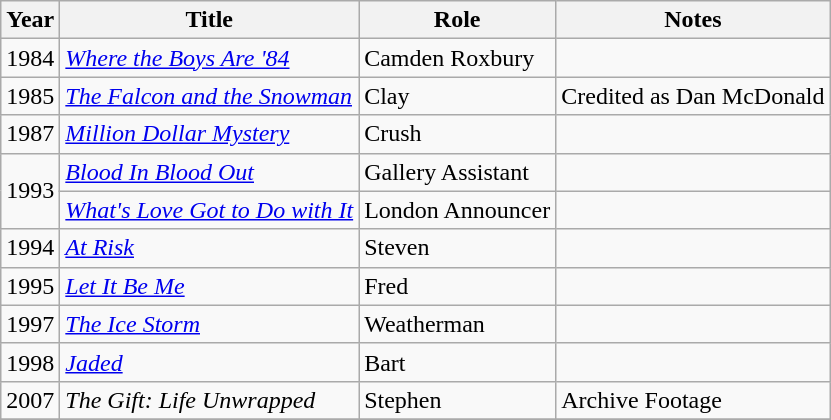<table class="wikitable sortable">
<tr>
<th>Year</th>
<th>Title</th>
<th>Role</th>
<th class="unsortable">Notes</th>
</tr>
<tr>
<td>1984</td>
<td><em><a href='#'>Where the Boys Are '84</a></em></td>
<td>Camden Roxbury</td>
<td></td>
</tr>
<tr>
<td>1985</td>
<td><em><a href='#'>The Falcon and the Snowman</a></em></td>
<td>Clay</td>
<td>Credited as Dan McDonald</td>
</tr>
<tr>
<td>1987</td>
<td><em><a href='#'>Million Dollar Mystery</a></em></td>
<td>Crush</td>
<td></td>
</tr>
<tr>
<td rowspan="2">1993</td>
<td><em><a href='#'>Blood In Blood Out</a></em></td>
<td>Gallery Assistant</td>
<td></td>
</tr>
<tr>
<td><em><a href='#'>What's Love Got to Do with It</a></em></td>
<td>London Announcer</td>
<td></td>
</tr>
<tr>
<td>1994</td>
<td><em><a href='#'>At Risk</a></em></td>
<td>Steven</td>
<td></td>
</tr>
<tr>
<td>1995</td>
<td><em><a href='#'>Let It Be Me</a></em></td>
<td>Fred</td>
<td></td>
</tr>
<tr>
<td>1997</td>
<td><em><a href='#'>The Ice Storm</a></em></td>
<td>Weatherman</td>
<td></td>
</tr>
<tr>
<td>1998</td>
<td><em><a href='#'>Jaded</a></em></td>
<td>Bart</td>
<td></td>
</tr>
<tr>
<td>2007</td>
<td><em>The Gift: Life Unwrapped</em></td>
<td>Stephen</td>
<td>Archive Footage</td>
</tr>
<tr>
</tr>
</table>
